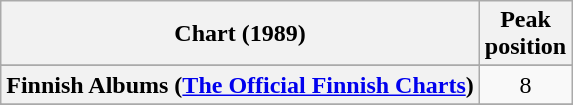<table class="wikitable sortable plainrowheaders">
<tr>
<th scope="col">Chart (1989)</th>
<th scope="col">Peak<br>position</th>
</tr>
<tr>
</tr>
<tr>
</tr>
<tr>
</tr>
<tr>
<th scope="row">Finnish Albums (<a href='#'>The Official Finnish Charts</a>)</th>
<td align="center">8</td>
</tr>
<tr>
</tr>
<tr>
</tr>
<tr>
</tr>
<tr>
</tr>
<tr>
</tr>
</table>
